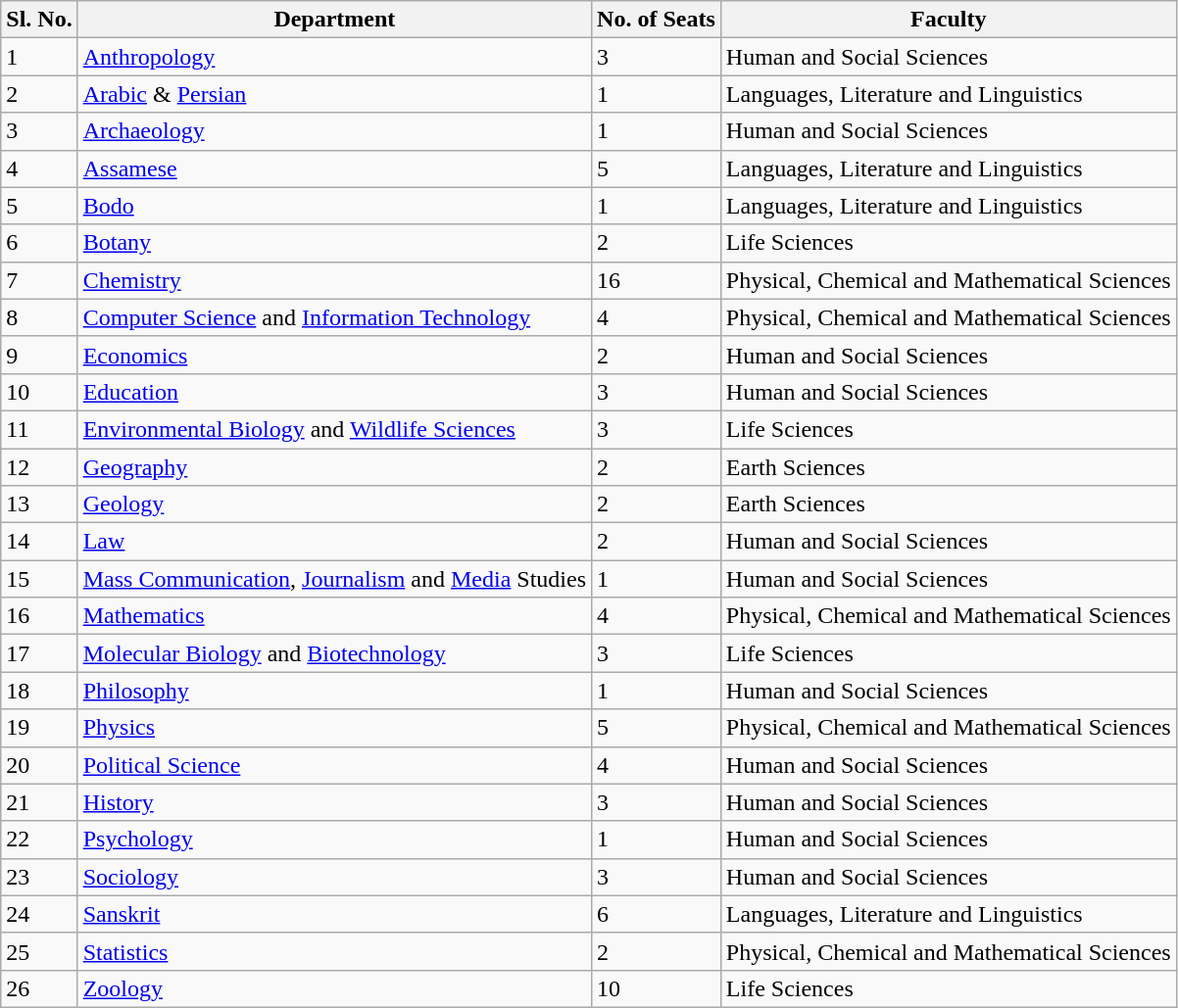<table class="wikitable">
<tr>
<th>Sl. No.</th>
<th>Department</th>
<th>No. of Seats</th>
<th>Faculty</th>
</tr>
<tr>
<td>1</td>
<td><a href='#'>Anthropology</a></td>
<td>3</td>
<td>Human and Social Sciences</td>
</tr>
<tr>
<td>2</td>
<td><a href='#'>Arabic</a> & <a href='#'>Persian</a></td>
<td>1</td>
<td>Languages, Literature and Linguistics</td>
</tr>
<tr>
<td>3</td>
<td><a href='#'>Archaeology</a></td>
<td>1</td>
<td>Human and Social Sciences</td>
</tr>
<tr>
<td>4</td>
<td><a href='#'>Assamese</a></td>
<td>5</td>
<td>Languages, Literature and Linguistics</td>
</tr>
<tr>
<td>5</td>
<td><a href='#'>Bodo</a></td>
<td>1</td>
<td>Languages, Literature and Linguistics</td>
</tr>
<tr>
<td>6</td>
<td><a href='#'>Botany</a></td>
<td>2</td>
<td>Life Sciences</td>
</tr>
<tr>
<td>7</td>
<td><a href='#'>Chemistry</a></td>
<td>16</td>
<td>Physical, Chemical and Mathematical Sciences</td>
</tr>
<tr>
<td>8</td>
<td><a href='#'>Computer Science</a> and <a href='#'>Information Technology</a></td>
<td>4</td>
<td>Physical, Chemical and Mathematical Sciences</td>
</tr>
<tr>
<td>9</td>
<td><a href='#'>Economics</a></td>
<td>2</td>
<td>Human and Social Sciences</td>
</tr>
<tr>
<td>10</td>
<td><a href='#'>Education</a></td>
<td>3</td>
<td>Human and Social Sciences</td>
</tr>
<tr>
<td>11</td>
<td><a href='#'>Environmental Biology</a> and <a href='#'>Wildlife Sciences</a></td>
<td>3</td>
<td>Life Sciences</td>
</tr>
<tr>
<td>12</td>
<td><a href='#'>Geography</a></td>
<td>2</td>
<td>Earth Sciences</td>
</tr>
<tr>
<td>13</td>
<td><a href='#'>Geology</a></td>
<td>2</td>
<td>Earth Sciences</td>
</tr>
<tr>
<td>14</td>
<td><a href='#'>Law</a></td>
<td>2</td>
<td>Human and Social Sciences</td>
</tr>
<tr>
<td>15</td>
<td><a href='#'>Mass Communication</a>, <a href='#'>Journalism</a> and <a href='#'>Media</a> Studies</td>
<td>1</td>
<td>Human and Social Sciences</td>
</tr>
<tr>
<td>16</td>
<td><a href='#'>Mathematics</a></td>
<td>4</td>
<td>Physical, Chemical and Mathematical Sciences</td>
</tr>
<tr>
<td>17</td>
<td><a href='#'>Molecular Biology</a> and <a href='#'>Biotechnology</a></td>
<td>3</td>
<td>Life Sciences</td>
</tr>
<tr>
<td>18</td>
<td><a href='#'>Philosophy</a></td>
<td>1</td>
<td>Human and Social Sciences</td>
</tr>
<tr>
<td>19</td>
<td><a href='#'>Physics</a></td>
<td>5</td>
<td>Physical, Chemical and Mathematical Sciences</td>
</tr>
<tr>
<td>20</td>
<td><a href='#'>Political Science</a></td>
<td>4</td>
<td>Human and Social Sciences</td>
</tr>
<tr>
<td>21</td>
<td><a href='#'>History</a></td>
<td>3</td>
<td>Human and Social Sciences</td>
</tr>
<tr>
<td>22</td>
<td><a href='#'>Psychology</a></td>
<td>1</td>
<td>Human and Social Sciences</td>
</tr>
<tr>
<td>23</td>
<td><a href='#'>Sociology</a></td>
<td>3</td>
<td>Human and Social Sciences</td>
</tr>
<tr>
<td>24</td>
<td><a href='#'>Sanskrit</a></td>
<td>6</td>
<td>Languages, Literature and Linguistics</td>
</tr>
<tr>
<td>25</td>
<td><a href='#'>Statistics</a></td>
<td>2</td>
<td>Physical, Chemical and Mathematical Sciences</td>
</tr>
<tr>
<td>26</td>
<td><a href='#'>Zoology</a></td>
<td>10</td>
<td>Life Sciences</td>
</tr>
</table>
